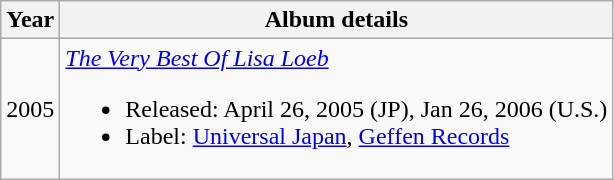<table class="wikitable" style="text-align:center;">
<tr>
<th>Year</th>
<th>Album details</th>
</tr>
<tr>
<td>2005</td>
<td align="left"><em><a href='#'>The Very Best Of Lisa Loeb</a></em><br><ul><li>Released: April 26, 2005 (JP), Jan 26, 2006 (U.S.)</li><li>Label: <a href='#'>Universal Japan</a>, <a href='#'>Geffen Records</a></li></ul></td>
</tr>
</table>
